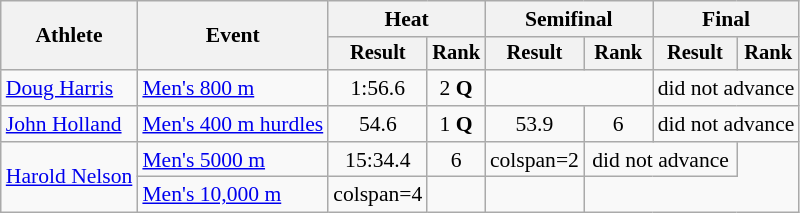<table class=wikitable style=font-size:90%>
<tr>
<th rowspan=2>Athlete</th>
<th rowspan=2>Event</th>
<th colspan=2>Heat</th>
<th colspan=2>Semifinal</th>
<th colspan=2>Final</th>
</tr>
<tr style=font-size:95%>
<th>Result</th>
<th>Rank</th>
<th>Result</th>
<th>Rank</th>
<th>Result</th>
<th>Rank</th>
</tr>
<tr align=center>
<td align=left><a href='#'>Doug Harris</a></td>
<td align=left><a href='#'>Men's 800 m</a></td>
<td>1:56.6</td>
<td>2 <strong>Q</strong></td>
<td colspan=2></td>
<td colspan=2>did not advance</td>
</tr>
<tr align=center>
<td align=left><a href='#'>John Holland</a></td>
<td align=left><a href='#'>Men's 400 m hurdles</a></td>
<td>54.6</td>
<td>1 <strong>Q</strong></td>
<td>53.9</td>
<td>6</td>
<td colspan=2>did not advance</td>
</tr>
<tr align=center>
<td align=left rowspan=2><a href='#'>Harold Nelson</a></td>
<td align=left><a href='#'>Men's 5000 m</a></td>
<td>15:34.4</td>
<td>6</td>
<td>colspan=2 </td>
<td colspan=2>did not advance</td>
</tr>
<tr align=center>
<td align=left><a href='#'>Men's 10,000 m</a></td>
<td>colspan=4 </td>
<td></td>
<td></td>
</tr>
</table>
